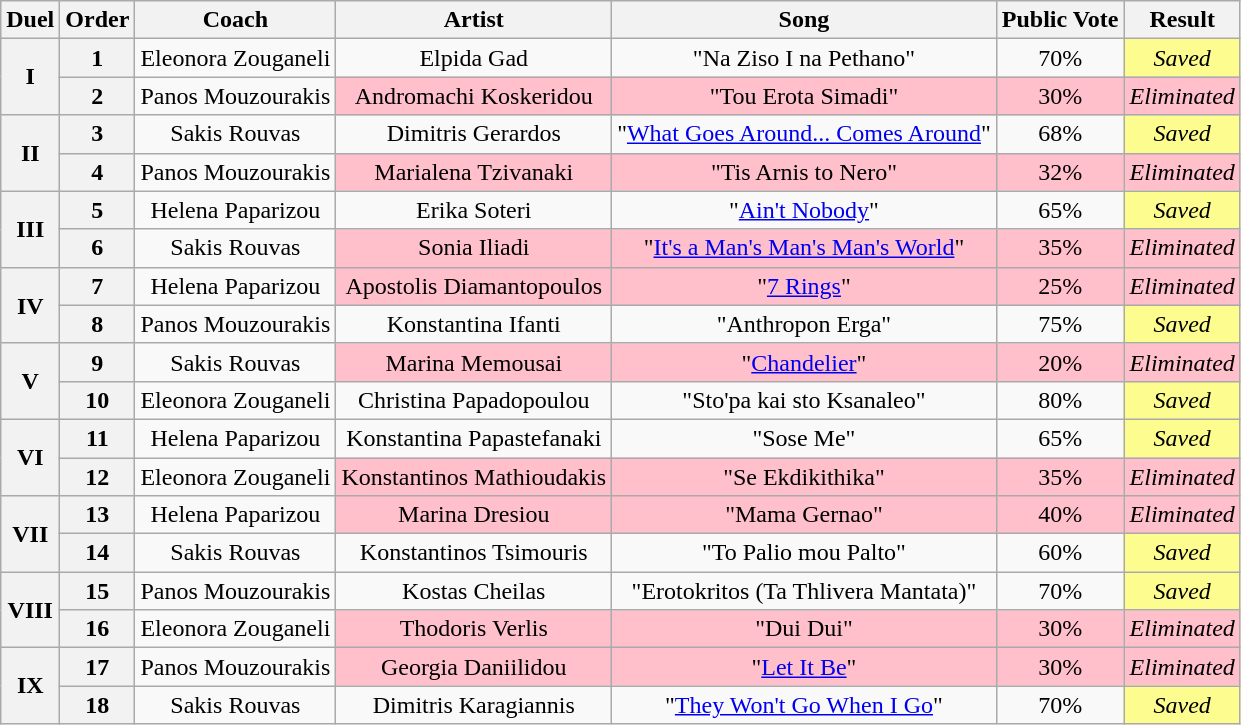<table class="wikitable" style="text-align: center; width: auto;">
<tr>
<th>Duel</th>
<th>Order</th>
<th>Coach</th>
<th>Artist</th>
<th>Song</th>
<th>Public Vote</th>
<th>Result</th>
</tr>
<tr>
<th rowspan=2>I</th>
<th>1</th>
<td>Eleonora Zouganeli</td>
<td>Elpida Gad</td>
<td>"Na Ziso I na Pethano"</td>
<td>70%</td>
<td style="background:#fdfc8f;"><em>Saved</em></td>
</tr>
<tr>
<th>2</th>
<td>Panos Mouzourakis</td>
<td style="background:pink;">Andromachi Koskeridou</td>
<td style="background:pink;">"Tou Erota Simadi"</td>
<td style="background:pink;">30%</td>
<td style="background:pink;"><em>Eliminated</em></td>
</tr>
<tr>
<th rowspan=2>II</th>
<th>3</th>
<td>Sakis Rouvas</td>
<td>Dimitris Gerardos</td>
<td>"<a href='#'>What Goes Around... Comes Around</a>"</td>
<td>68%</td>
<td style="background:#fdfc8f;"><em>Saved</em></td>
</tr>
<tr>
<th>4</th>
<td>Panos Mouzourakis</td>
<td style="background:pink;">Marialena Tzivanaki</td>
<td style="background:pink;">"Tis Arnis to Nero"</td>
<td style="background:pink;">32%</td>
<td style="background:pink;"><em>Eliminated</em></td>
</tr>
<tr>
<th rowspan=2>III</th>
<th>5</th>
<td>Helena Paparizou</td>
<td>Erika Soteri</td>
<td>"<a href='#'>Ain't Nobody</a>"</td>
<td>65%</td>
<td style="background:#fdfc8f;"><em>Saved</em></td>
</tr>
<tr>
<th>6</th>
<td>Sakis Rouvas</td>
<td style="background:pink;">Sonia Iliadi</td>
<td style="background:pink;">"<a href='#'>It's a Man's Man's Man's World</a>"</td>
<td style="background:pink;">35%</td>
<td style="background:pink;"><em>Eliminated</em></td>
</tr>
<tr>
<th rowspan=2>IV</th>
<th>7</th>
<td>Helena Paparizou</td>
<td style="background:pink;">Apostolis Diamantopoulos</td>
<td style="background:pink;">"<a href='#'>7 Rings</a>"</td>
<td style="background:pink;">25%</td>
<td style="background:pink;"><em>Eliminated</em></td>
</tr>
<tr>
<th>8</th>
<td>Panos Mouzourakis</td>
<td>Konstantina Ifanti</td>
<td>"Anthropon Erga"</td>
<td>75%</td>
<td style="background:#fdfc8f;"><em>Saved</em></td>
</tr>
<tr>
<th rowspan=2>V</th>
<th>9</th>
<td>Sakis Rouvas</td>
<td style="background:pink;">Marina Memousai</td>
<td style="background:pink;">"<a href='#'>Chandelier</a>"</td>
<td style="background:pink;">20%</td>
<td style="background:pink;"><em>Eliminated</em></td>
</tr>
<tr>
<th>10</th>
<td>Eleonora Zouganeli</td>
<td>Christina Papadopoulou</td>
<td>"Sto'pa kai sto Ksanaleo"</td>
<td>80%</td>
<td style="background:#fdfc8f;"><em>Saved</em></td>
</tr>
<tr>
<th rowspan=2>VI</th>
<th>11</th>
<td>Helena Paparizou</td>
<td>Konstantina Papastefanaki</td>
<td>"Sose Me"</td>
<td>65%</td>
<td style="background:#fdfc8f;"><em>Saved</em></td>
</tr>
<tr>
<th>12</th>
<td>Eleonora Zouganeli</td>
<td style="background:pink;">Konstantinos Mathioudakis</td>
<td style="background:pink;">"Se Ekdikithika"</td>
<td style="background:pink;">35%</td>
<td style="background:pink;"><em>Eliminated</em></td>
</tr>
<tr>
<th rowspan=2>VII</th>
<th>13</th>
<td>Helena Paparizou</td>
<td style="background:pink;">Marina Dresiou</td>
<td style="background:pink;">"Mama Gernao"</td>
<td style="background:pink;">40%</td>
<td style="background:pink;"><em>Eliminated</em></td>
</tr>
<tr>
<th>14</th>
<td>Sakis Rouvas</td>
<td>Konstantinos Tsimouris</td>
<td>"To Palio mou Palto"</td>
<td>60%</td>
<td style="background:#fdfc8f;"><em>Saved</em></td>
</tr>
<tr>
<th rowspan=2>VIII</th>
<th>15</th>
<td>Panos Mouzourakis</td>
<td>Kostas Cheilas</td>
<td>"Erotokritos (Ta Thlivera Mantata)"</td>
<td>70%</td>
<td style="background:#fdfc8f;"><em>Saved</em></td>
</tr>
<tr>
<th>16</th>
<td>Eleonora Zouganeli</td>
<td style="background:pink;">Thodoris Verlis</td>
<td style="background:pink;">"Dui Dui"</td>
<td style="background:pink;">30%</td>
<td style="background:pink;"><em>Eliminated</em></td>
</tr>
<tr>
<th rowspan=2>IX</th>
<th>17</th>
<td>Panos Mouzourakis</td>
<td style="background:pink;">Georgia Daniilidou</td>
<td style="background:pink;">"<a href='#'>Let It Be</a>"</td>
<td style="background:pink;">30%</td>
<td style="background:pink;"><em>Eliminated</em></td>
</tr>
<tr>
<th>18</th>
<td>Sakis Rouvas</td>
<td>Dimitris Karagiannis</td>
<td>"<a href='#'>They Won't Go When I Go</a>"</td>
<td>70%</td>
<td style="background:#fdfc8f;"><em>Saved</em></td>
</tr>
</table>
